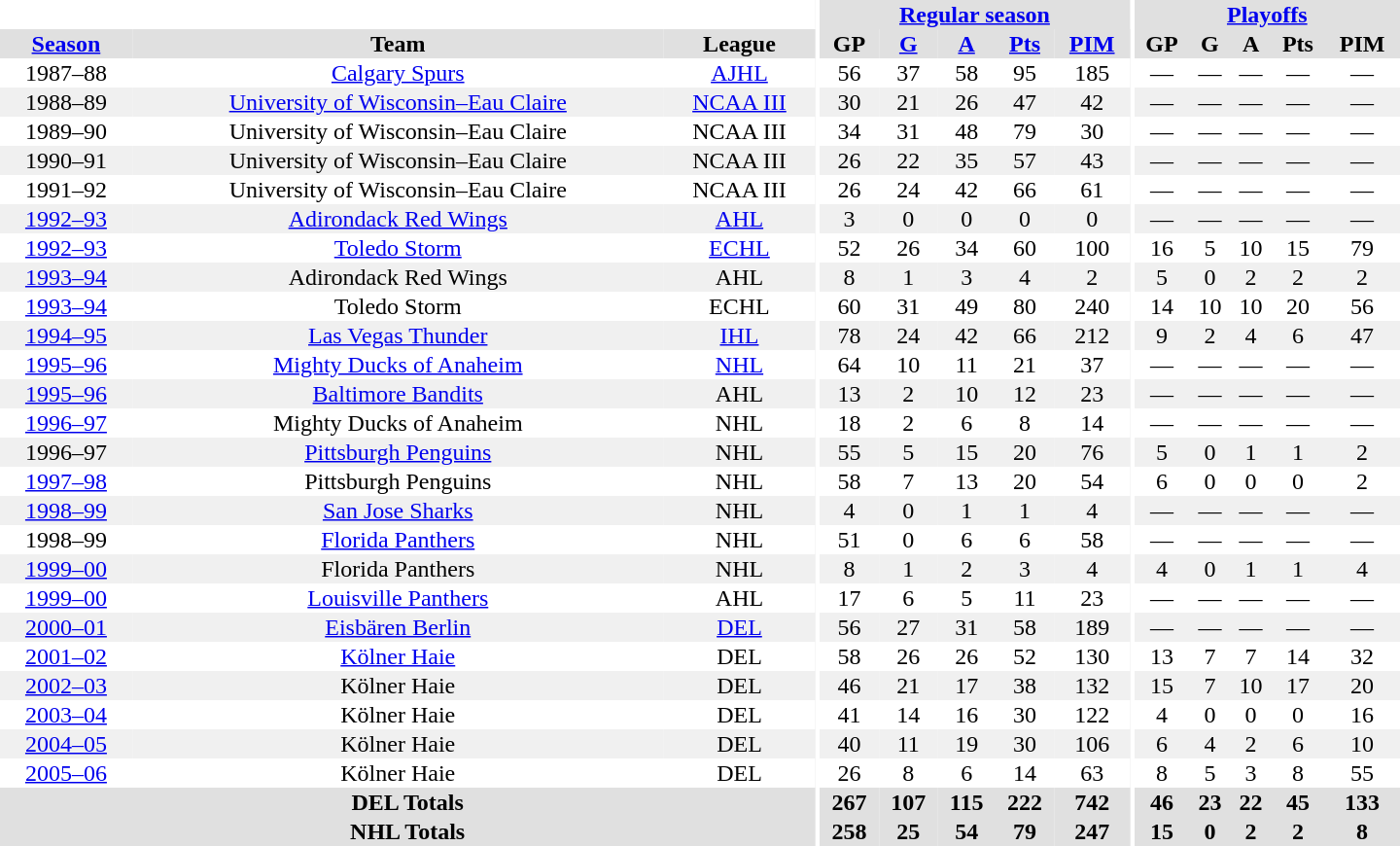<table border="0" cellpadding="1" cellspacing="0" style="text-align:center; width:60em">
<tr bgcolor="#e0e0e0">
<th colspan="3" bgcolor="#ffffff"></th>
<th rowspan="100" bgcolor="#ffffff"></th>
<th colspan="5"><a href='#'>Regular season</a></th>
<th rowspan="100" bgcolor="#ffffff"></th>
<th colspan="5"><a href='#'>Playoffs</a></th>
</tr>
<tr bgcolor="#e0e0e0">
<th><a href='#'>Season</a></th>
<th>Team</th>
<th>League</th>
<th>GP</th>
<th><a href='#'>G</a></th>
<th><a href='#'>A</a></th>
<th><a href='#'>Pts</a></th>
<th><a href='#'>PIM</a></th>
<th>GP</th>
<th>G</th>
<th>A</th>
<th>Pts</th>
<th>PIM</th>
</tr>
<tr>
<td>1987–88</td>
<td><a href='#'>Calgary Spurs</a></td>
<td><a href='#'>AJHL</a></td>
<td>56</td>
<td>37</td>
<td>58</td>
<td>95</td>
<td>185</td>
<td>—</td>
<td>—</td>
<td>—</td>
<td>—</td>
<td>—</td>
</tr>
<tr bgcolor="#f0f0f0">
<td>1988–89</td>
<td><a href='#'>University of Wisconsin–Eau Claire</a></td>
<td><a href='#'>NCAA III</a></td>
<td>30</td>
<td>21</td>
<td>26</td>
<td>47</td>
<td>42</td>
<td>—</td>
<td>—</td>
<td>—</td>
<td>—</td>
<td>—</td>
</tr>
<tr>
<td>1989–90</td>
<td>University of Wisconsin–Eau Claire</td>
<td>NCAA III</td>
<td>34</td>
<td>31</td>
<td>48</td>
<td>79</td>
<td>30</td>
<td>—</td>
<td>—</td>
<td>—</td>
<td>—</td>
<td>—</td>
</tr>
<tr bgcolor="#f0f0f0">
<td>1990–91</td>
<td>University of Wisconsin–Eau Claire</td>
<td>NCAA III</td>
<td>26</td>
<td>22</td>
<td>35</td>
<td>57</td>
<td>43</td>
<td>—</td>
<td>—</td>
<td>—</td>
<td>—</td>
<td>—</td>
</tr>
<tr>
<td>1991–92</td>
<td>University of Wisconsin–Eau Claire</td>
<td>NCAA III</td>
<td>26</td>
<td>24</td>
<td>42</td>
<td>66</td>
<td>61</td>
<td>—</td>
<td>—</td>
<td>—</td>
<td>—</td>
<td>—</td>
</tr>
<tr bgcolor="#f0f0f0">
<td><a href='#'>1992–93</a></td>
<td><a href='#'>Adirondack Red Wings</a></td>
<td><a href='#'>AHL</a></td>
<td>3</td>
<td>0</td>
<td>0</td>
<td>0</td>
<td>0</td>
<td>—</td>
<td>—</td>
<td>—</td>
<td>—</td>
<td>—</td>
</tr>
<tr>
<td><a href='#'>1992–93</a></td>
<td><a href='#'>Toledo Storm</a></td>
<td><a href='#'>ECHL</a></td>
<td>52</td>
<td>26</td>
<td>34</td>
<td>60</td>
<td>100</td>
<td>16</td>
<td>5</td>
<td>10</td>
<td>15</td>
<td>79</td>
</tr>
<tr bgcolor="#f0f0f0">
<td><a href='#'>1993–94</a></td>
<td>Adirondack Red Wings</td>
<td>AHL</td>
<td>8</td>
<td>1</td>
<td>3</td>
<td>4</td>
<td>2</td>
<td>5</td>
<td>0</td>
<td>2</td>
<td>2</td>
<td>2</td>
</tr>
<tr>
<td><a href='#'>1993–94</a></td>
<td>Toledo Storm</td>
<td>ECHL</td>
<td>60</td>
<td>31</td>
<td>49</td>
<td>80</td>
<td>240</td>
<td>14</td>
<td>10</td>
<td>10</td>
<td>20</td>
<td>56</td>
</tr>
<tr bgcolor="#f0f0f0">
<td><a href='#'>1994–95</a></td>
<td><a href='#'>Las Vegas Thunder</a></td>
<td><a href='#'>IHL</a></td>
<td>78</td>
<td>24</td>
<td>42</td>
<td>66</td>
<td>212</td>
<td>9</td>
<td>2</td>
<td>4</td>
<td>6</td>
<td>47</td>
</tr>
<tr>
<td><a href='#'>1995–96</a></td>
<td><a href='#'>Mighty Ducks of Anaheim</a></td>
<td><a href='#'>NHL</a></td>
<td>64</td>
<td>10</td>
<td>11</td>
<td>21</td>
<td>37</td>
<td>—</td>
<td>—</td>
<td>—</td>
<td>—</td>
<td>—</td>
</tr>
<tr bgcolor="#f0f0f0">
<td><a href='#'>1995–96</a></td>
<td><a href='#'>Baltimore Bandits</a></td>
<td>AHL</td>
<td>13</td>
<td>2</td>
<td>10</td>
<td>12</td>
<td>23</td>
<td>—</td>
<td>—</td>
<td>—</td>
<td>—</td>
<td>—</td>
</tr>
<tr>
<td><a href='#'>1996–97</a></td>
<td>Mighty Ducks of Anaheim</td>
<td>NHL</td>
<td>18</td>
<td>2</td>
<td>6</td>
<td>8</td>
<td>14</td>
<td>—</td>
<td>—</td>
<td>—</td>
<td>—</td>
<td>—</td>
</tr>
<tr bgcolor="#f0f0f0">
<td>1996–97</td>
<td><a href='#'>Pittsburgh Penguins</a></td>
<td>NHL</td>
<td>55</td>
<td>5</td>
<td>15</td>
<td>20</td>
<td>76</td>
<td>5</td>
<td>0</td>
<td>1</td>
<td>1</td>
<td>2</td>
</tr>
<tr>
<td><a href='#'>1997–98</a></td>
<td>Pittsburgh Penguins</td>
<td>NHL</td>
<td>58</td>
<td>7</td>
<td>13</td>
<td>20</td>
<td>54</td>
<td>6</td>
<td>0</td>
<td>0</td>
<td>0</td>
<td>2</td>
</tr>
<tr bgcolor="#f0f0f0">
<td><a href='#'>1998–99</a></td>
<td><a href='#'>San Jose Sharks</a></td>
<td>NHL</td>
<td>4</td>
<td>0</td>
<td>1</td>
<td>1</td>
<td>4</td>
<td>—</td>
<td>—</td>
<td>—</td>
<td>—</td>
<td>—</td>
</tr>
<tr>
<td>1998–99</td>
<td><a href='#'>Florida Panthers</a></td>
<td>NHL</td>
<td>51</td>
<td>0</td>
<td>6</td>
<td>6</td>
<td>58</td>
<td>—</td>
<td>—</td>
<td>—</td>
<td>—</td>
<td>—</td>
</tr>
<tr bgcolor="#f0f0f0">
<td><a href='#'>1999–00</a></td>
<td>Florida Panthers</td>
<td>NHL</td>
<td>8</td>
<td>1</td>
<td>2</td>
<td>3</td>
<td>4</td>
<td>4</td>
<td>0</td>
<td>1</td>
<td>1</td>
<td>4</td>
</tr>
<tr>
<td><a href='#'>1999–00</a></td>
<td><a href='#'>Louisville Panthers</a></td>
<td>AHL</td>
<td>17</td>
<td>6</td>
<td>5</td>
<td>11</td>
<td>23</td>
<td>—</td>
<td>—</td>
<td>—</td>
<td>—</td>
<td>—</td>
</tr>
<tr bgcolor="#f0f0f0">
<td><a href='#'>2000–01</a></td>
<td><a href='#'>Eisbären Berlin</a></td>
<td><a href='#'>DEL</a></td>
<td>56</td>
<td>27</td>
<td>31</td>
<td>58</td>
<td>189</td>
<td>—</td>
<td>—</td>
<td>—</td>
<td>—</td>
<td>—</td>
</tr>
<tr>
<td><a href='#'>2001–02</a></td>
<td><a href='#'>Kölner Haie</a></td>
<td>DEL</td>
<td>58</td>
<td>26</td>
<td>26</td>
<td>52</td>
<td>130</td>
<td>13</td>
<td>7</td>
<td>7</td>
<td>14</td>
<td>32</td>
</tr>
<tr bgcolor="#f0f0f0">
<td><a href='#'>2002–03</a></td>
<td>Kölner Haie</td>
<td>DEL</td>
<td>46</td>
<td>21</td>
<td>17</td>
<td>38</td>
<td>132</td>
<td>15</td>
<td>7</td>
<td>10</td>
<td>17</td>
<td>20</td>
</tr>
<tr>
<td><a href='#'>2003–04</a></td>
<td>Kölner Haie</td>
<td>DEL</td>
<td>41</td>
<td>14</td>
<td>16</td>
<td>30</td>
<td>122</td>
<td>4</td>
<td>0</td>
<td>0</td>
<td>0</td>
<td>16</td>
</tr>
<tr bgcolor="#f0f0f0">
<td><a href='#'>2004–05</a></td>
<td>Kölner Haie</td>
<td>DEL</td>
<td>40</td>
<td>11</td>
<td>19</td>
<td>30</td>
<td>106</td>
<td>6</td>
<td>4</td>
<td>2</td>
<td>6</td>
<td>10</td>
</tr>
<tr>
<td><a href='#'>2005–06</a></td>
<td>Kölner Haie</td>
<td>DEL</td>
<td>26</td>
<td>8</td>
<td>6</td>
<td>14</td>
<td>63</td>
<td>8</td>
<td>5</td>
<td>3</td>
<td>8</td>
<td>55</td>
</tr>
<tr bgcolor="#e0e0e0">
<th colspan="3">DEL Totals</th>
<th>267</th>
<th>107</th>
<th>115</th>
<th>222</th>
<th>742</th>
<th>46</th>
<th>23</th>
<th>22</th>
<th>45</th>
<th>133</th>
</tr>
<tr bgcolor="#e0e0e0">
<th colspan="3">NHL Totals</th>
<th>258</th>
<th>25</th>
<th>54</th>
<th>79</th>
<th>247</th>
<th>15</th>
<th>0</th>
<th>2</th>
<th>2</th>
<th>8</th>
</tr>
</table>
